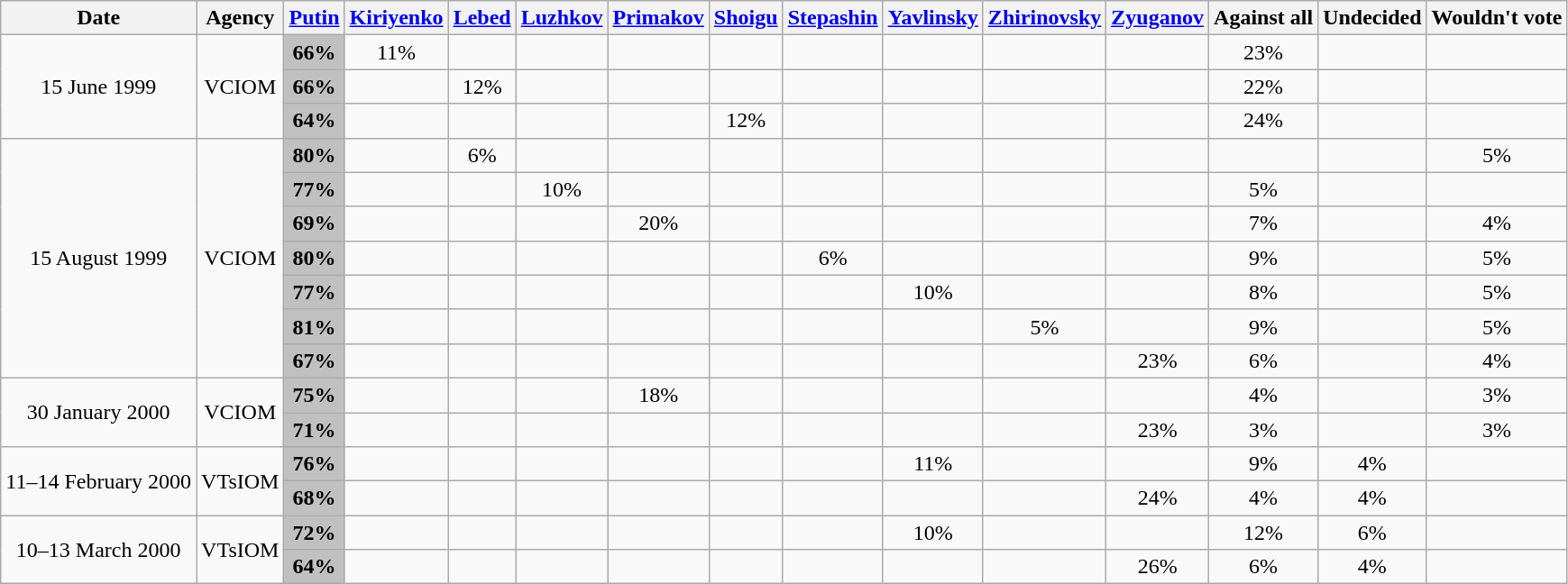<table class=wikitable style=text-align:center>
<tr>
<th>Date</th>
<th>Agency</th>
<th><a href='#'>Putin</a></th>
<th><a href='#'>Kiriyenko</a></th>
<th><a href='#'>Lebed</a></th>
<th><a href='#'>Luzhkov</a></th>
<th><a href='#'>Primakov</a></th>
<th><a href='#'>Shoigu</a></th>
<th><a href='#'>Stepashin</a></th>
<th><a href='#'>Yavlinsky</a></th>
<th><a href='#'>Zhirinovsky</a></th>
<th><a href='#'>Zyuganov</a></th>
<th>Against all</th>
<th>Undecided</th>
<th>Wouldn't vote</th>
</tr>
<tr>
<td rowspan=3>15 June 1999</td>
<td rowspan=3>VCIOM</td>
<td style="background:#C0C0C0"><strong>66%</strong></td>
<td>11%</td>
<td></td>
<td></td>
<td></td>
<td></td>
<td></td>
<td></td>
<td></td>
<td></td>
<td>23%</td>
<td></td>
<td></td>
</tr>
<tr>
<td style="background:#C0C0C0"><strong>66%</strong></td>
<td></td>
<td>12%</td>
<td></td>
<td></td>
<td></td>
<td></td>
<td></td>
<td></td>
<td></td>
<td>22%</td>
<td></td>
<td></td>
</tr>
<tr>
<td style="background:#C0C0C0"><strong>64%</strong></td>
<td></td>
<td></td>
<td></td>
<td></td>
<td>12%</td>
<td></td>
<td></td>
<td></td>
<td></td>
<td>24%</td>
<td></td>
<td></td>
</tr>
<tr>
<td rowspan=7>15 August 1999</td>
<td rowspan=7>VCIOM</td>
<td style="background:#C0C0C0"><strong>80%</strong></td>
<td></td>
<td>6%</td>
<td></td>
<td></td>
<td></td>
<td></td>
<td></td>
<td></td>
<td></td>
<td></td>
<td></td>
<td>5%</td>
</tr>
<tr>
<td style="background:#C0C0C0"><strong>77%</strong></td>
<td></td>
<td></td>
<td>10%</td>
<td></td>
<td></td>
<td></td>
<td></td>
<td></td>
<td></td>
<td>5%</td>
<td></td>
<td></td>
</tr>
<tr>
<td style="background:#C0C0C0"><strong>69%</strong></td>
<td></td>
<td></td>
<td></td>
<td>20%</td>
<td></td>
<td></td>
<td></td>
<td></td>
<td></td>
<td>7%</td>
<td></td>
<td>4%</td>
</tr>
<tr>
<td style="background:#C0C0C0"><strong>80%</strong></td>
<td></td>
<td></td>
<td></td>
<td></td>
<td></td>
<td>6%</td>
<td></td>
<td></td>
<td></td>
<td>9%</td>
<td></td>
<td>5%</td>
</tr>
<tr>
<td style="background:#C0C0C0"><strong>77%</strong></td>
<td></td>
<td></td>
<td></td>
<td></td>
<td></td>
<td></td>
<td>10%</td>
<td></td>
<td></td>
<td>8%</td>
<td></td>
<td>5%</td>
</tr>
<tr>
<td style="background:#C0C0C0"><strong>81%</strong></td>
<td></td>
<td></td>
<td></td>
<td></td>
<td></td>
<td></td>
<td></td>
<td>5%</td>
<td></td>
<td>9%</td>
<td></td>
<td>5%</td>
</tr>
<tr>
<td style="background:#C0C0C0"><strong>67%</strong></td>
<td></td>
<td></td>
<td></td>
<td></td>
<td></td>
<td></td>
<td></td>
<td></td>
<td>23%</td>
<td>6%</td>
<td></td>
<td>4%</td>
</tr>
<tr>
<td rowspan=2>30 January 2000</td>
<td rowspan=2>VCIOM</td>
<td style="background:#C0C0C0"><strong>75%</strong></td>
<td></td>
<td></td>
<td></td>
<td>18%</td>
<td></td>
<td></td>
<td></td>
<td></td>
<td></td>
<td>4%</td>
<td></td>
<td>3%</td>
</tr>
<tr>
<td style="background:#C0C0C0"><strong>71%</strong></td>
<td></td>
<td></td>
<td></td>
<td></td>
<td></td>
<td></td>
<td></td>
<td></td>
<td>23%</td>
<td>3%</td>
<td></td>
<td>3%</td>
</tr>
<tr>
<td rowspan=2>11–14 February 2000</td>
<td rowspan=2>VTsIOM</td>
<td style="background:#C0C0C0"><strong>76%</strong></td>
<td></td>
<td></td>
<td></td>
<td></td>
<td></td>
<td></td>
<td>11%</td>
<td></td>
<td></td>
<td>9%</td>
<td>4%</td>
<td></td>
</tr>
<tr>
<td style="background:#C0C0C0"><strong>68%</strong></td>
<td></td>
<td></td>
<td></td>
<td></td>
<td></td>
<td></td>
<td></td>
<td></td>
<td>24%</td>
<td>4%</td>
<td>4%</td>
<td></td>
</tr>
<tr>
<td rowspan=2>10–13 March 2000</td>
<td rowspan=2>VTsIOM</td>
<td style="background:#C0C0C0"><strong>72%</strong></td>
<td></td>
<td></td>
<td></td>
<td></td>
<td></td>
<td></td>
<td>10%</td>
<td></td>
<td></td>
<td>12%</td>
<td>6%</td>
<td></td>
</tr>
<tr>
<td style="background:#C0C0C0"><strong>64%</strong></td>
<td></td>
<td></td>
<td></td>
<td></td>
<td></td>
<td></td>
<td></td>
<td></td>
<td>26%</td>
<td>6%</td>
<td>4%</td>
<td></td>
</tr>
</table>
